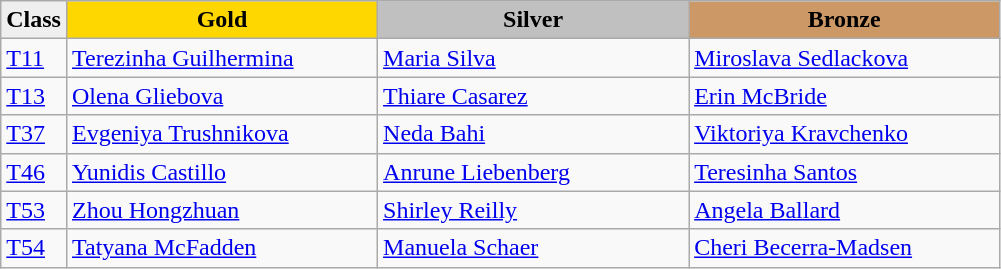<table class="wikitable" style="text-align:left">
<tr align="center">
<td bgcolor=efefef><strong>Class</strong></td>
<td width=200 bgcolor=gold><strong>Gold</strong></td>
<td width=200 bgcolor=silver><strong>Silver</strong></td>
<td width=200 bgcolor=CC9966><strong>Bronze</strong></td>
</tr>
<tr>
<td><a href='#'>T11</a></td>
<td><a href='#'>Terezinha Guilhermina</a><br></td>
<td><a href='#'>Maria Silva</a><br></td>
<td><a href='#'>Miroslava Sedlackova</a><br></td>
</tr>
<tr>
<td><a href='#'>T13</a></td>
<td><a href='#'>Olena Gliebova</a><br></td>
<td><a href='#'>Thiare Casarez</a><br></td>
<td><a href='#'>Erin McBride</a><br></td>
</tr>
<tr>
<td><a href='#'>T37</a></td>
<td><a href='#'>Evgeniya Trushnikova</a><br></td>
<td><a href='#'>Neda Bahi</a><br></td>
<td><a href='#'>Viktoriya Kravchenko</a><br></td>
</tr>
<tr>
<td><a href='#'>T46</a></td>
<td><a href='#'>Yunidis Castillo</a><br></td>
<td><a href='#'>Anrune Liebenberg</a><br></td>
<td><a href='#'>Teresinha Santos</a><br></td>
</tr>
<tr>
<td><a href='#'>T53</a></td>
<td><a href='#'>Zhou Hongzhuan</a><br></td>
<td><a href='#'>Shirley Reilly</a><br></td>
<td><a href='#'>Angela Ballard</a><br></td>
</tr>
<tr>
<td><a href='#'>T54</a></td>
<td><a href='#'>Tatyana McFadden</a><br></td>
<td><a href='#'>Manuela Schaer</a><br></td>
<td><a href='#'>Cheri Becerra-Madsen</a><br></td>
</tr>
</table>
